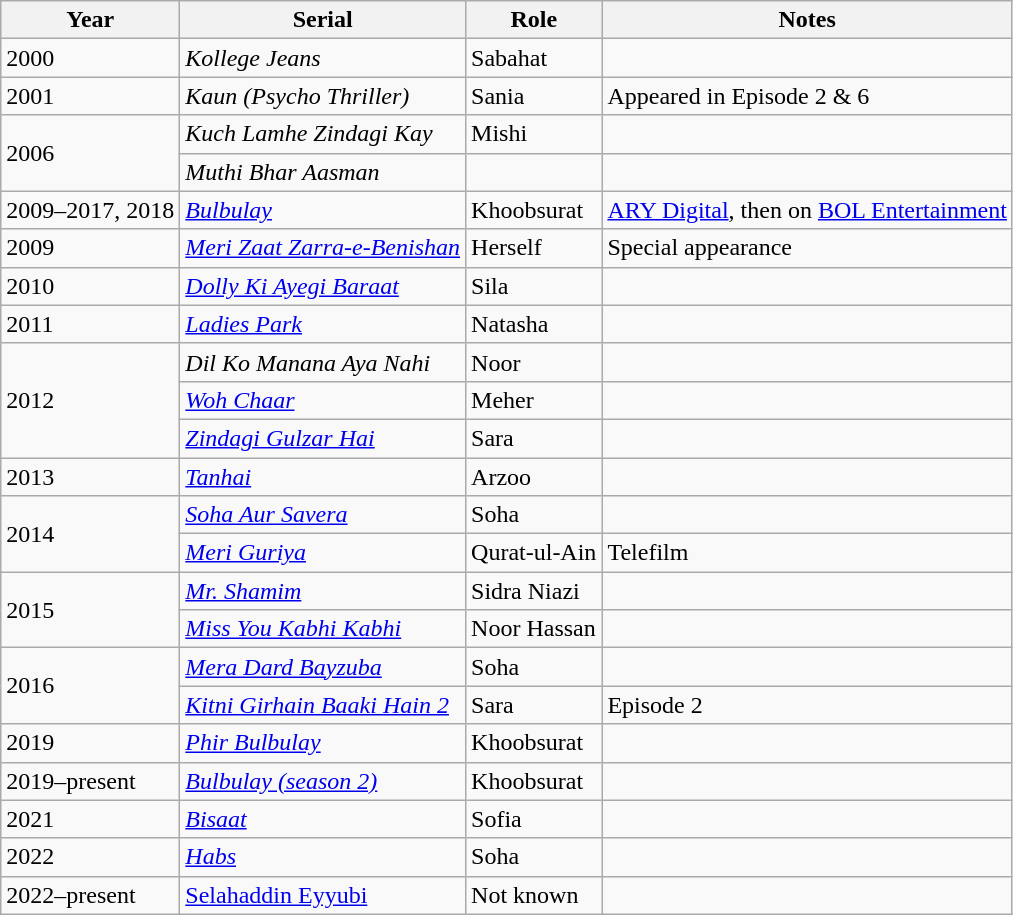<table class="wikitable">
<tr>
<th>Year</th>
<th>Serial</th>
<th>Role</th>
<th>Notes</th>
</tr>
<tr>
<td>2000</td>
<td><em>Kollege Jeans</em></td>
<td>Sabahat</td>
<td></td>
</tr>
<tr>
<td>2001</td>
<td><em>Kaun (Psycho Thriller)</em></td>
<td>Sania</td>
<td>Appeared in Episode 2 & 6</td>
</tr>
<tr>
<td rowspan="2">2006</td>
<td><em>Kuch Lamhe Zindagi Kay</em></td>
<td>Mishi</td>
<td></td>
</tr>
<tr>
<td><em>Muthi Bhar Aasman</em></td>
<td></td>
<td></td>
</tr>
<tr>
<td>2009–2017, 2018</td>
<td><em><a href='#'>Bulbulay</a></em></td>
<td>Khoobsurat</td>
<td><a href='#'>ARY Digital</a>, then on <a href='#'>BOL Entertainment</a></td>
</tr>
<tr>
<td>2009</td>
<td><em><a href='#'>Meri Zaat Zarra-e-Benishan</a></em></td>
<td>Herself</td>
<td>Special appearance</td>
</tr>
<tr>
<td>2010</td>
<td><em><a href='#'>Dolly Ki Ayegi Baraat</a></em></td>
<td>Sila</td>
<td></td>
</tr>
<tr>
<td>2011</td>
<td><em><a href='#'>Ladies Park</a></em></td>
<td>Natasha</td>
<td></td>
</tr>
<tr>
<td rowspan="3">2012</td>
<td><em>Dil Ko Manana Aya Nahi</em></td>
<td>Noor</td>
<td></td>
</tr>
<tr>
<td><em><a href='#'>Woh Chaar</a></em></td>
<td>Meher</td>
<td></td>
</tr>
<tr>
<td><em><a href='#'>Zindagi Gulzar Hai</a></em></td>
<td>Sara</td>
<td></td>
</tr>
<tr>
<td>2013</td>
<td><em><a href='#'>Tanhai</a></em></td>
<td>Arzoo</td>
<td></td>
</tr>
<tr>
<td rowspan="2">2014</td>
<td><em><a href='#'>Soha Aur Savera</a></em></td>
<td>Soha</td>
<td></td>
</tr>
<tr>
<td><em><a href='#'>Meri Guriya</a></em></td>
<td>Qurat-ul-Ain</td>
<td>Telefilm</td>
</tr>
<tr>
<td rowspan="2">2015</td>
<td><em><a href='#'>Mr. Shamim</a></em></td>
<td>Sidra Niazi</td>
<td></td>
</tr>
<tr>
<td><em><a href='#'>Miss You Kabhi Kabhi</a></em></td>
<td>Noor Hassan</td>
<td></td>
</tr>
<tr>
<td rowspan="2">2016</td>
<td><em><a href='#'>Mera Dard Bayzuba</a></em></td>
<td>Soha</td>
<td></td>
</tr>
<tr>
<td><em><a href='#'>Kitni Girhain Baaki Hain 2</a></em></td>
<td>Sara</td>
<td>Episode 2</td>
</tr>
<tr>
<td>2019</td>
<td><em><a href='#'>Phir Bulbulay</a></em></td>
<td>Khoobsurat</td>
<td></td>
</tr>
<tr>
<td>2019–present</td>
<td><em><a href='#'>Bulbulay (season 2)</a></em></td>
<td>Khoobsurat</td>
<td></td>
</tr>
<tr>
<td>2021</td>
<td><em><a href='#'>Bisaat</a></em></td>
<td>Sofia</td>
<td></td>
</tr>
<tr>
<td>2022</td>
<td><em><a href='#'>Habs</a></em></td>
<td>Soha</td>
<td></td>
</tr>
<tr>
<td>2022–present</td>
<td><a href='#'>Selahaddin Eyyubi</a></td>
<td>Not known</td>
<td></td>
</tr>
</table>
